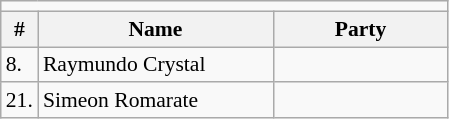<table class=wikitable style="font-size:90%">
<tr>
<td colspan=4 bgcolor=></td>
</tr>
<tr>
<th>#</th>
<th width=150px>Name</th>
<th colspan=2 width=110px>Party</th>
</tr>
<tr>
<td>8.</td>
<td>Raymundo Crystal</td>
<td></td>
</tr>
<tr>
<td>21.</td>
<td>Simeon Romarate</td>
<td></td>
</tr>
</table>
